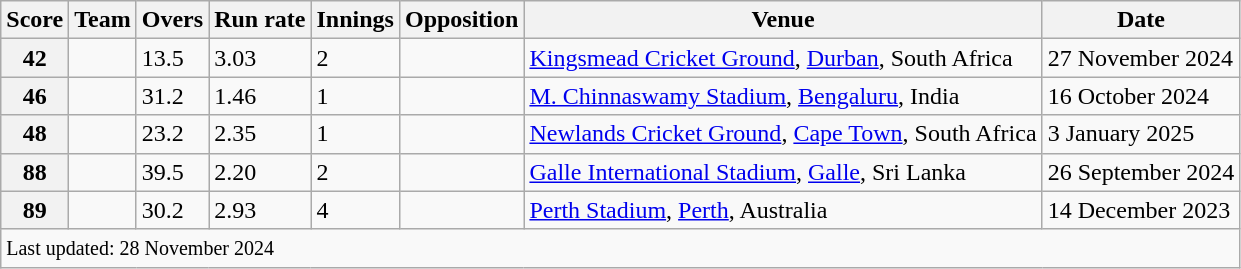<table class="wikitable sortable">
<tr>
<th>Score</th>
<th>Team</th>
<th>Overs</th>
<th>Run rate</th>
<th>Innings</th>
<th>Opposition</th>
<th>Venue</th>
<th>Date</th>
</tr>
<tr>
<th>42</th>
<td></td>
<td>13.5</td>
<td>3.03</td>
<td>2</td>
<td></td>
<td><a href='#'>Kingsmead Cricket Ground</a>, <a href='#'>Durban</a>, South Africa</td>
<td>27 November 2024</td>
</tr>
<tr>
<th>46</th>
<td></td>
<td>31.2</td>
<td>1.46</td>
<td>1</td>
<td></td>
<td><a href='#'>M. Chinnaswamy Stadium</a>, <a href='#'>Bengaluru</a>, India</td>
<td>16 October 2024</td>
</tr>
<tr>
<th>48</th>
<td></td>
<td>23.2</td>
<td>2.35</td>
<td>1</td>
<td></td>
<td><a href='#'>Newlands Cricket Ground</a>, <a href='#'>Cape Town</a>, South Africa</td>
<td>3 January 2025</td>
</tr>
<tr>
<th>88</th>
<td></td>
<td>39.5</td>
<td>2.20</td>
<td>2</td>
<td></td>
<td><a href='#'>Galle International Stadium</a>, <a href='#'>Galle</a>, Sri Lanka</td>
<td>26 September 2024</td>
</tr>
<tr>
<th>89</th>
<td></td>
<td>30.2</td>
<td>2.93</td>
<td>4</td>
<td></td>
<td><a href='#'>Perth Stadium</a>, <a href='#'>Perth</a>, Australia</td>
<td>14 December 2023</td>
</tr>
<tr class = "sortbottom">
<td colspan=8><small>Last updated: 28 November 2024</small></td>
</tr>
</table>
